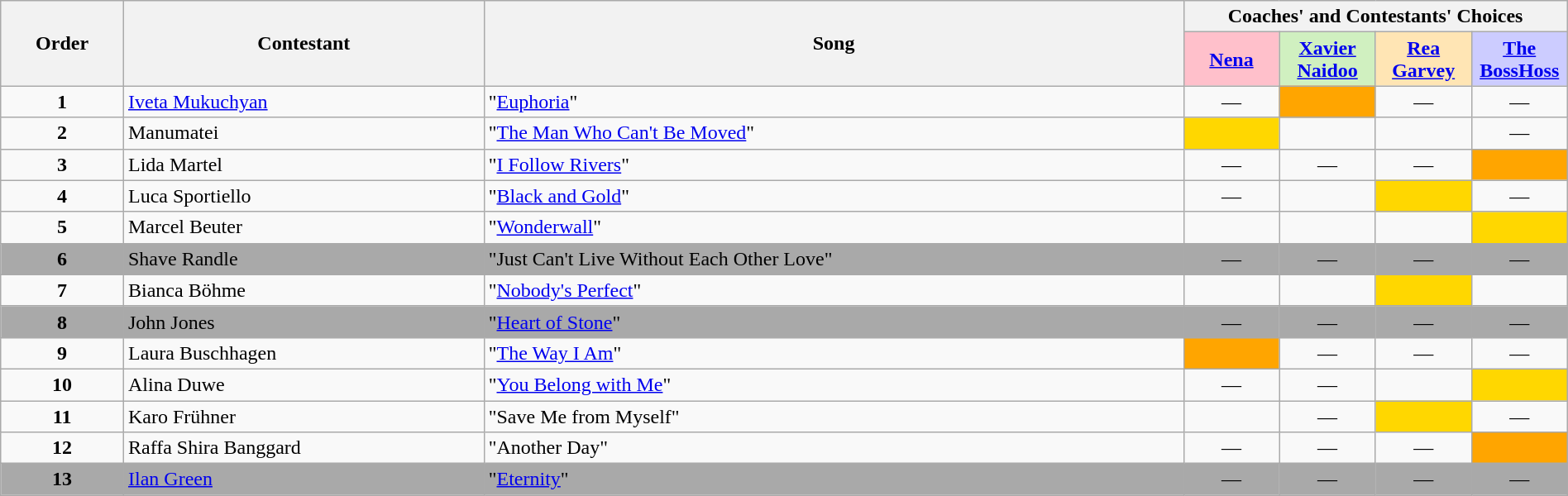<table class="wikitable" style="width:100%;">
<tr>
<th rowspan=2>Order</th>
<th rowspan=2>Contestant</th>
<th rowspan=2>Song</th>
<th colspan=4>Coaches' and Contestants' Choices</th>
</tr>
<tr>
<th style="background-color:pink" width="70"><a href='#'>Nena</a></th>
<th style="background-color:#d0f0c0" width="70"><a href='#'>Xavier Naidoo</a></th>
<th style="background-color:#ffe5b4" width="70"><a href='#'>Rea Garvey</a></th>
<th style="background-color:#ccf" width="70"><a href='#'>The BossHoss</a><br></th>
</tr>
<tr>
<td align="center"><strong>1</strong></td>
<td><a href='#'>Iveta Mukuchyan</a></td>
<td>"<a href='#'>Euphoria</a>"</td>
<td align="center">—</td>
<td style="background:orange;text-align:center;"></td>
<td align="center">—</td>
<td align="center">—</td>
</tr>
<tr>
<td align="center"><strong>2</strong></td>
<td>Manumatei</td>
<td>"<a href='#'>The Man Who Can't Be Moved</a>"</td>
<td style="background:gold;text-align:center;"></td>
<td style=";text-align:center;"></td>
<td style=";text-align:center;"></td>
<td align="center">—</td>
</tr>
<tr>
<td align="center"><strong>3</strong></td>
<td>Lida Martel</td>
<td>"<a href='#'>I Follow Rivers</a>"</td>
<td align="center">—</td>
<td align="center">—</td>
<td align="center">—</td>
<td style="background:orange;text-align:center;"></td>
</tr>
<tr>
<td align="center"><strong>4</strong></td>
<td>Luca Sportiello</td>
<td>"<a href='#'>Black and Gold</a>"</td>
<td align="center">—</td>
<td style=";text-align:center;"></td>
<td style="background:gold;text-align:center;"></td>
<td align="center">—</td>
</tr>
<tr>
<td align="center"><strong>5</strong></td>
<td>Marcel Beuter</td>
<td>"<a href='#'>Wonderwall</a>"</td>
<td style=";text-align:center;"></td>
<td style=";text-align:center;"></td>
<td style=";text-align:center;"></td>
<td style="background:gold;text-align:center;"></td>
</tr>
<tr bgcolor=darkgrey>
<td align="center"><strong>6</strong></td>
<td>Shave Randle</td>
<td>"Just Can't Live Without Each Other Love"</td>
<td align="center">—</td>
<td align="center">—</td>
<td align="center">—</td>
<td align="center">—</td>
</tr>
<tr>
<td align="center"><strong>7</strong></td>
<td>Bianca Böhme</td>
<td>"<a href='#'>Nobody's Perfect</a>"</td>
<td style=";text-align:center;"></td>
<td style=";text-align:center;"></td>
<td style="background:gold;text-align:center;"></td>
<td style=";text-align:center;"></td>
</tr>
<tr bgcolor=darkgrey>
<td align="center"><strong>8</strong></td>
<td>John Jones</td>
<td>"<a href='#'>Heart of Stone</a>"</td>
<td align="center">—</td>
<td align="center">—</td>
<td align="center">—</td>
<td align="center">—</td>
</tr>
<tr>
<td align="center"><strong>9</strong></td>
<td>Laura Buschhagen</td>
<td>"<a href='#'>The Way I Am</a>"</td>
<td style="background:orange;text-align:center;"></td>
<td align="center">—</td>
<td align="center">—</td>
<td align="center">—</td>
</tr>
<tr>
<td align="center"><strong>10</strong></td>
<td>Alina Duwe</td>
<td>"<a href='#'>You Belong with Me</a>"</td>
<td align="center">—</td>
<td align="center">—</td>
<td style=";text-align:center;"></td>
<td style="background:gold;text-align:center;"></td>
</tr>
<tr>
<td align="center"><strong>11</strong></td>
<td>Karo Frühner</td>
<td>"Save Me from Myself"</td>
<td style=";text-align:center;"></td>
<td align="center">—</td>
<td style="background:gold;text-align:center;"></td>
<td align="center">—</td>
</tr>
<tr>
<td align="center"><strong>12</strong></td>
<td>Raffa Shira Banggard</td>
<td>"Another Day"</td>
<td align="center">—</td>
<td align="center">—</td>
<td align="center">—</td>
<td style="background:orange;text-align:center;"></td>
</tr>
<tr bgcolor=darkgrey>
<td align="center"><strong>13</strong></td>
<td><a href='#'>Ilan Green</a></td>
<td>"<a href='#'>Eternity</a>"</td>
<td align="center">—</td>
<td align="center">—</td>
<td align="center">—</td>
<td align="center">—</td>
</tr>
</table>
